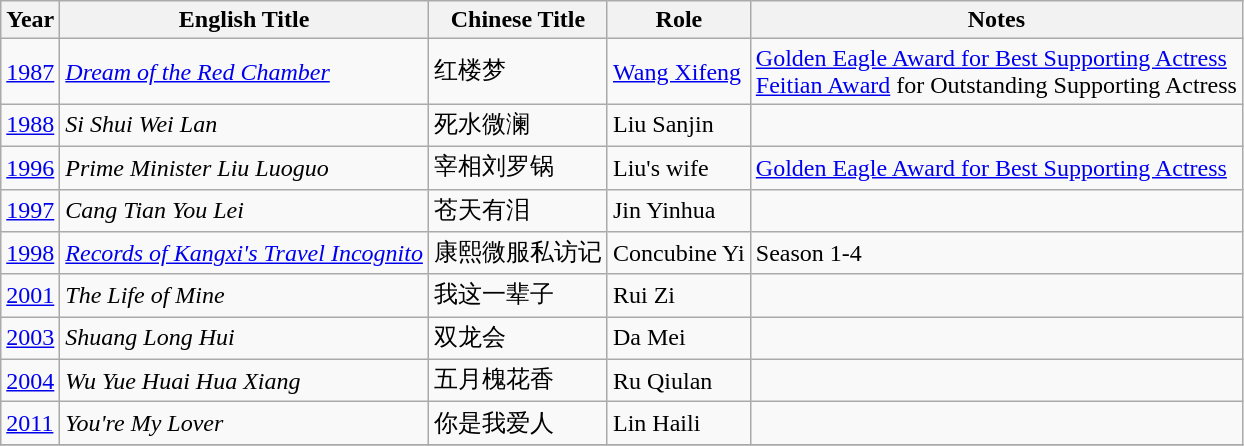<table class="wikitable sortable">
<tr>
<th>Year</th>
<th>English Title</th>
<th>Chinese Title</th>
<th>Role</th>
<th>Notes</th>
</tr>
<tr>
<td><a href='#'>1987</a></td>
<td><em><a href='#'>Dream of the Red Chamber</a></em></td>
<td>红楼梦</td>
<td><a href='#'>Wang Xifeng</a></td>
<td><a href='#'>Golden Eagle Award for Best Supporting Actress</a><br><a href='#'>Feitian Award</a> for Outstanding Supporting Actress</td>
</tr>
<tr>
<td><a href='#'>1988</a></td>
<td><em>Si Shui Wei Lan</em></td>
<td>死水微澜</td>
<td>Liu Sanjin</td>
<td></td>
</tr>
<tr>
<td><a href='#'>1996</a></td>
<td><em>Prime Minister Liu Luoguo</em></td>
<td>宰相刘罗锅</td>
<td>Liu's wife</td>
<td><a href='#'>Golden Eagle Award for Best Supporting Actress</a></td>
</tr>
<tr>
<td><a href='#'>1997</a></td>
<td><em>Cang Tian You Lei</em></td>
<td>苍天有泪</td>
<td>Jin Yinhua</td>
<td></td>
</tr>
<tr>
<td><a href='#'>1998</a></td>
<td><em><a href='#'>Records of Kangxi's Travel Incognito</a></em></td>
<td>康熙微服私访记</td>
<td>Concubine Yi</td>
<td>Season 1-4</td>
</tr>
<tr>
<td><a href='#'>2001</a></td>
<td><em>The Life of Mine</em></td>
<td>我这一辈子</td>
<td>Rui Zi</td>
<td></td>
</tr>
<tr>
<td><a href='#'>2003</a></td>
<td><em>Shuang Long Hui</em></td>
<td>双龙会</td>
<td>Da Mei</td>
<td></td>
</tr>
<tr>
<td><a href='#'>2004</a></td>
<td><em>Wu Yue Huai Hua Xiang</em></td>
<td>五月槐花香</td>
<td>Ru Qiulan</td>
<td></td>
</tr>
<tr>
<td><a href='#'>2011</a></td>
<td><em>You're My Lover</em></td>
<td>你是我爱人</td>
<td>Lin Haili</td>
<td></td>
</tr>
<tr>
</tr>
</table>
